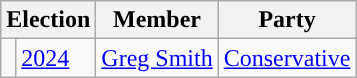<table class="wikitable">
<tr>
<th colspan="2">Election</th>
<th>Member</th>
<th>Party</th>
</tr>
<tr>
<td style="color:inherit;background-color: "></td>
<td><a href='#'>2024</a></td>
<td><a href='#'>Greg Smith</a></td>
<td><a href='#'>Conservative</a></td>
</tr>
</table>
